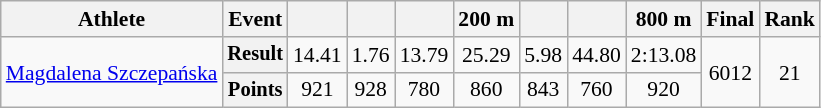<table class="wikitable" style="font-size:90%">
<tr>
<th>Athlete</th>
<th>Event</th>
<th></th>
<th></th>
<th></th>
<th>200 m</th>
<th></th>
<th></th>
<th>800 m</th>
<th>Final</th>
<th>Rank</th>
</tr>
<tr align=center>
<td align=left rowspan=2><a href='#'>Magdalena Szczepańska</a></td>
<th style="font-size:95%">Result</th>
<td>14.41</td>
<td>1.76</td>
<td>13.79</td>
<td>25.29</td>
<td>5.98</td>
<td>44.80</td>
<td>2:13.08</td>
<td rowspan=2>6012</td>
<td rowspan=2>21</td>
</tr>
<tr align=center>
<th style="font-size:95%">Points</th>
<td>921</td>
<td>928</td>
<td>780</td>
<td>860</td>
<td>843</td>
<td>760</td>
<td>920</td>
</tr>
</table>
